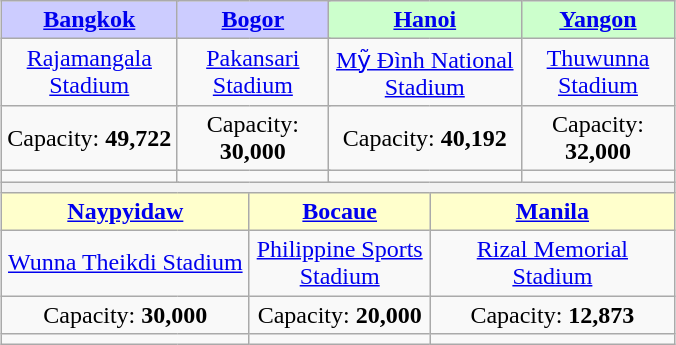<table class="wikitable" style="margin:1em auto; text-align:center" width="450px">
<tr>
<th colspan=3 style = "background-color:#CCCCFF"> <a href='#'>Bangkok</a></th>
<th colspan=3 style = "background-color:#CCCCFF"> <a href='#'>Bogor</a></th>
<th colspan=3 style = "background-color:#CCFFCC"> <a href='#'>Hanoi</a></th>
<th colspan=3 style = "background-color:#CCFFCC"> <a href='#'>Yangon</a></th>
</tr>
<tr>
<td colspan=3><a href='#'>Rajamangala Stadium</a></td>
<td colspan=3><a href='#'>Pakansari Stadium</a></td>
<td colspan=3><a href='#'>Mỹ Đình National Stadium</a></td>
<td colspan=3><a href='#'>Thuwunna Stadium</a></td>
</tr>
<tr>
<td colspan=3>Capacity: <strong>49,722</strong></td>
<td colspan=3>Capacity: <strong>30,000</strong></td>
<td colspan=3>Capacity: <strong>40,192</strong></td>
<td colspan=3>Capacity: <strong>32,000</strong></td>
</tr>
<tr>
<td colspan=3></td>
<td colspan=3></td>
<td colspan=3></td>
<td colspan=3></td>
</tr>
<tr>
<th colspan=12 text-align="center"></th>
</tr>
<tr>
<th colspan="4" style = "background-color:#FFFFCC"> <a href='#'>Naypyidaw</a></th>
<th colspan="4" style = "background-color:#FFFFCC"> <a href='#'>Bocaue</a></th>
<th colspan="4" style = "background-color:#FFFFCC"> <a href='#'>Manila</a></th>
</tr>
<tr>
<td colspan="4"><a href='#'>Wunna Theikdi Stadium</a></td>
<td colspan="4"><a href='#'>Philippine Sports Stadium</a></td>
<td colspan="4"><a href='#'>Rizal Memorial Stadium</a></td>
</tr>
<tr>
<td colspan="4">Capacity: <strong>30,000</strong></td>
<td colspan="4">Capacity: <strong>20,000</strong></td>
<td colspan="4">Capacity: <strong>12,873</strong></td>
</tr>
<tr>
<td colspan="4"></td>
<td colspan="4"></td>
<td colspan="4"></td>
</tr>
</table>
